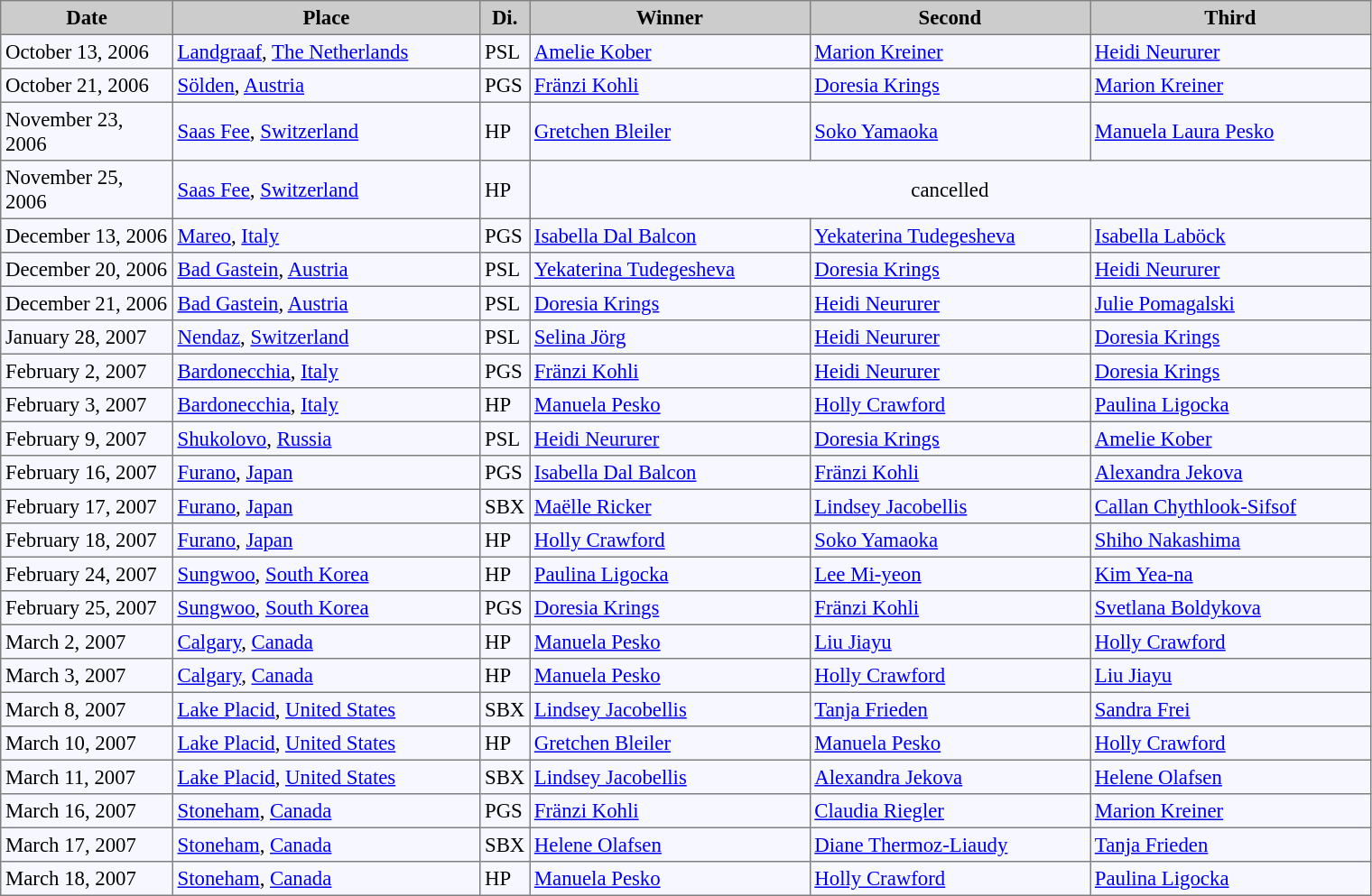<table bgcolor="#f7f8ff" cellpadding="3" cellspacing="0" border="1" style="font-size: 95%; border: gray solid 1px; border-collapse: collapse;">
<tr bgcolor="#CCCCCC">
<td align="center" width="120"><strong>Date</strong></td>
<td align="center" width="220"><strong>Place</strong></td>
<td align="center" width="10"><strong>Di.</strong></td>
<td align="center" width="200"><strong>Winner</strong></td>
<td align="center" width="200"><strong>Second</strong></td>
<td align="center" width="200"><strong>Third</strong></td>
</tr>
<tr align="left">
<td>October 13, 2006</td>
<td> <a href='#'>Landgraaf</a>, <a href='#'>The Netherlands</a></td>
<td>PSL</td>
<td> <a href='#'>Amelie Kober</a></td>
<td> <a href='#'>Marion Kreiner</a></td>
<td> <a href='#'>Heidi Neururer</a></td>
</tr>
<tr align="left">
<td>October 21, 2006</td>
<td> <a href='#'>Sölden</a>, <a href='#'>Austria</a></td>
<td>PGS</td>
<td> <a href='#'>Fränzi Kohli</a></td>
<td> <a href='#'>Doresia Krings</a></td>
<td> <a href='#'>Marion Kreiner</a></td>
</tr>
<tr align="left">
<td>November 23, 2006</td>
<td> <a href='#'>Saas Fee</a>, <a href='#'>Switzerland</a></td>
<td>HP</td>
<td> <a href='#'>Gretchen Bleiler</a></td>
<td> <a href='#'>Soko Yamaoka</a></td>
<td> <a href='#'>Manuela Laura Pesko</a></td>
</tr>
<tr align="left">
<td>November 25, 2006</td>
<td> <a href='#'>Saas Fee</a>, <a href='#'>Switzerland</a></td>
<td>HP</td>
<td colspan="3" align="center">cancelled</td>
</tr>
<tr align="left">
<td>December 13, 2006</td>
<td> <a href='#'>Mareo</a>, <a href='#'>Italy</a></td>
<td>PGS</td>
<td> <a href='#'>Isabella Dal Balcon</a></td>
<td> <a href='#'>Yekaterina Tudegesheva</a></td>
<td> <a href='#'>Isabella Laböck</a></td>
</tr>
<tr align="left">
<td>December 20, 2006</td>
<td> <a href='#'>Bad Gastein</a>, <a href='#'>Austria</a></td>
<td>PSL</td>
<td> <a href='#'>Yekaterina Tudegesheva</a></td>
<td> <a href='#'>Doresia Krings</a></td>
<td> <a href='#'>Heidi Neururer</a></td>
</tr>
<tr align="left">
<td>December 21, 2006</td>
<td> <a href='#'>Bad Gastein</a>, <a href='#'>Austria</a></td>
<td>PSL</td>
<td> <a href='#'>Doresia Krings</a></td>
<td> <a href='#'>Heidi Neururer</a></td>
<td> <a href='#'>Julie Pomagalski</a></td>
</tr>
<tr align="left">
<td>January 28, 2007</td>
<td> <a href='#'>Nendaz</a>, <a href='#'>Switzerland</a></td>
<td>PSL</td>
<td> <a href='#'>Selina Jörg</a></td>
<td> <a href='#'>Heidi Neururer</a></td>
<td> <a href='#'>Doresia Krings</a></td>
</tr>
<tr align="left">
<td>February 2, 2007</td>
<td> <a href='#'>Bardonecchia</a>, <a href='#'>Italy</a></td>
<td>PGS</td>
<td> <a href='#'>Fränzi Kohli</a></td>
<td> <a href='#'>Heidi Neururer</a></td>
<td> <a href='#'>Doresia Krings</a></td>
</tr>
<tr align="left">
<td>February 3, 2007</td>
<td> <a href='#'>Bardonecchia</a>, <a href='#'>Italy</a></td>
<td>HP</td>
<td> <a href='#'>Manuela Pesko</a></td>
<td> <a href='#'>Holly Crawford</a></td>
<td> <a href='#'>Paulina Ligocka</a></td>
</tr>
<tr align="left">
<td>February 9, 2007</td>
<td> <a href='#'>Shukolovo</a>, <a href='#'>Russia</a></td>
<td>PSL</td>
<td> <a href='#'>Heidi Neururer</a></td>
<td> <a href='#'>Doresia Krings</a></td>
<td> <a href='#'>Amelie Kober</a></td>
</tr>
<tr align="left">
<td>February 16, 2007</td>
<td> <a href='#'>Furano</a>, <a href='#'>Japan</a></td>
<td>PGS</td>
<td> <a href='#'>Isabella Dal Balcon</a></td>
<td> <a href='#'>Fränzi Kohli</a></td>
<td> <a href='#'>Alexandra Jekova</a></td>
</tr>
<tr align="left">
<td>February 17, 2007</td>
<td> <a href='#'>Furano</a>, <a href='#'>Japan</a></td>
<td>SBX</td>
<td> <a href='#'>Maëlle Ricker</a></td>
<td> <a href='#'>Lindsey Jacobellis</a></td>
<td> <a href='#'>Callan Chythlook-Sifsof</a></td>
</tr>
<tr align="left">
<td>February 18, 2007</td>
<td> <a href='#'>Furano</a>, <a href='#'>Japan</a></td>
<td>HP</td>
<td> <a href='#'>Holly Crawford</a></td>
<td> <a href='#'>Soko Yamaoka</a></td>
<td> <a href='#'>Shiho Nakashima</a></td>
</tr>
<tr align="left">
<td>February 24, 2007</td>
<td> <a href='#'>Sungwoo</a>, <a href='#'>South Korea</a></td>
<td>HP</td>
<td> <a href='#'>Paulina Ligocka</a></td>
<td> <a href='#'>Lee Mi-yeon</a></td>
<td> <a href='#'>Kim Yea-na</a></td>
</tr>
<tr align="left">
<td>February 25, 2007</td>
<td> <a href='#'>Sungwoo</a>, <a href='#'>South Korea</a></td>
<td>PGS</td>
<td> <a href='#'>Doresia Krings</a></td>
<td> <a href='#'>Fränzi Kohli</a></td>
<td> <a href='#'>Svetlana Boldykova</a></td>
</tr>
<tr align="left">
<td>March 2, 2007</td>
<td> <a href='#'>Calgary</a>, <a href='#'>Canada</a></td>
<td>HP</td>
<td> <a href='#'>Manuela Pesko</a></td>
<td> <a href='#'>Liu Jiayu</a></td>
<td> <a href='#'>Holly Crawford</a></td>
</tr>
<tr align="left">
<td>March 3, 2007</td>
<td> <a href='#'>Calgary</a>, <a href='#'>Canada</a></td>
<td>HP</td>
<td> <a href='#'>Manuela Pesko</a></td>
<td> <a href='#'>Holly Crawford</a></td>
<td> <a href='#'>Liu Jiayu</a></td>
</tr>
<tr align="left">
<td>March 8, 2007</td>
<td> <a href='#'>Lake Placid</a>, <a href='#'>United States</a></td>
<td>SBX</td>
<td> <a href='#'>Lindsey Jacobellis</a></td>
<td> <a href='#'>Tanja Frieden</a></td>
<td> <a href='#'>Sandra Frei</a></td>
</tr>
<tr align="left">
<td>March 10, 2007</td>
<td> <a href='#'>Lake Placid</a>, <a href='#'>United States</a></td>
<td>HP</td>
<td> <a href='#'>Gretchen Bleiler</a></td>
<td> <a href='#'>Manuela Pesko</a></td>
<td> <a href='#'>Holly Crawford</a></td>
</tr>
<tr align="left">
<td>March 11, 2007</td>
<td> <a href='#'>Lake Placid</a>, <a href='#'>United States</a></td>
<td>SBX</td>
<td> <a href='#'>Lindsey Jacobellis</a></td>
<td> <a href='#'>Alexandra Jekova</a></td>
<td> <a href='#'>Helene Olafsen</a></td>
</tr>
<tr align="left">
<td>March 16, 2007</td>
<td> <a href='#'>Stoneham</a>, <a href='#'>Canada</a></td>
<td>PGS</td>
<td> <a href='#'>Fränzi Kohli</a></td>
<td> <a href='#'>Claudia Riegler</a></td>
<td> <a href='#'>Marion Kreiner</a></td>
</tr>
<tr align="left">
<td>March 17, 2007</td>
<td> <a href='#'>Stoneham</a>, <a href='#'>Canada</a></td>
<td>SBX</td>
<td> <a href='#'>Helene Olafsen</a></td>
<td> <a href='#'>Diane Thermoz-Liaudy</a></td>
<td> <a href='#'>Tanja Frieden</a></td>
</tr>
<tr align="left">
<td>March 18, 2007</td>
<td> <a href='#'>Stoneham</a>, <a href='#'>Canada</a></td>
<td>HP</td>
<td> <a href='#'>Manuela Pesko</a></td>
<td> <a href='#'>Holly Crawford</a></td>
<td> <a href='#'>Paulina Ligocka</a></td>
</tr>
</table>
